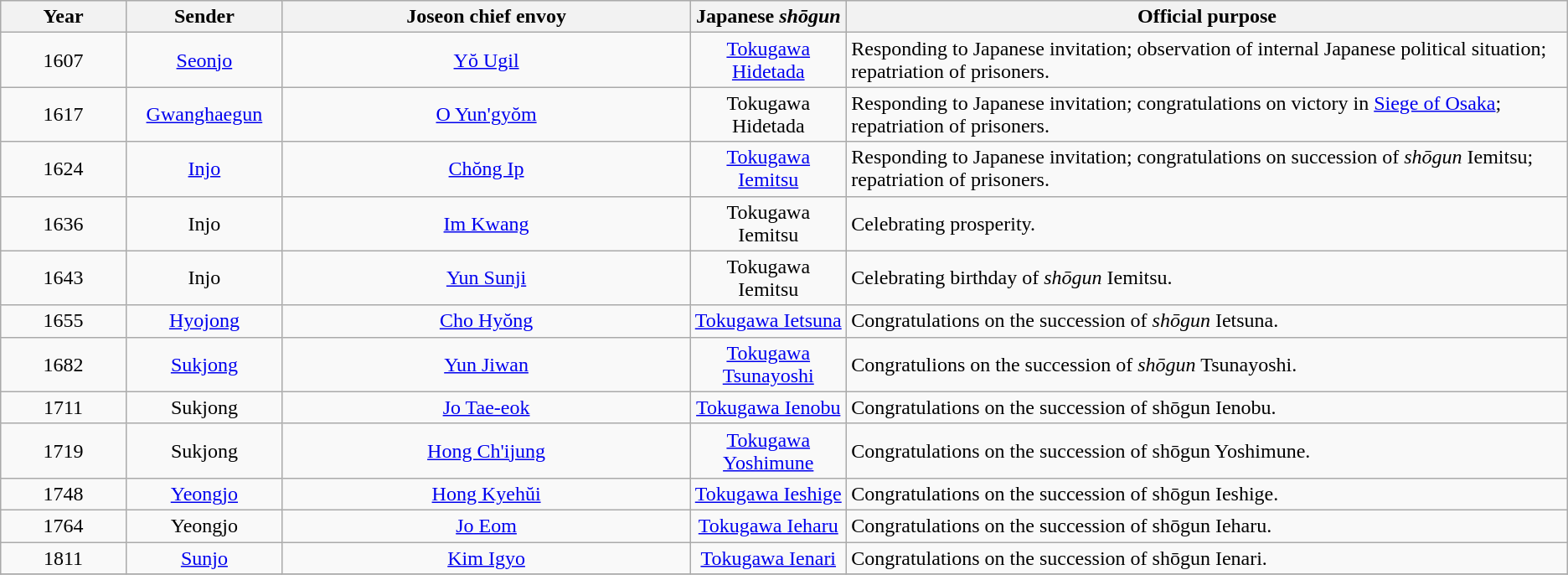<table class="wikitable">
<tr style="background:#efefef">
<th scope="col" width=8%>Year</th>
<th scope="col" width=10%>Sender</th>
<th scope="col" width=26%>Joseon chief envoy</th>
<th scope="col" width=10%>Japanese <em>shōgun</em></th>
<th scope="col" width=48%>Official purpose</th>
</tr>
<tr align="center">
<td>1607</td>
<td><a href='#'>Seonjo</a></td>
<td><a href='#'>Yŏ Ugil</a></td>
<td><a href='#'>Tokugawa Hidetada</a></td>
<td align="left">Responding to Japanese invitation; observation of internal Japanese political situation; repatriation of prisoners.</td>
</tr>
<tr align="center">
<td>1617</td>
<td><a href='#'>Gwanghaegun</a></td>
<td><a href='#'>O Yun'gyŏm</a></td>
<td>Tokugawa Hidetada</td>
<td align="left">Responding to Japanese invitation; congratulations on victory in <a href='#'>Siege of Osaka</a>; repatriation of prisoners.</td>
</tr>
<tr align="center">
<td>1624</td>
<td><a href='#'>Injo</a></td>
<td><a href='#'>Chŏng Ip</a></td>
<td><a href='#'>Tokugawa Iemitsu</a></td>
<td align="left">Responding to Japanese invitation; congratulations on succession of <em>shōgun</em> Iemitsu; repatriation of prisoners.</td>
</tr>
<tr align="center">
<td>1636</td>
<td>Injo</td>
<td><a href='#'>Im Kwang</a></td>
<td>Tokugawa Iemitsu</td>
<td align="left">Celebrating prosperity.</td>
</tr>
<tr align="center">
<td>1643</td>
<td>Injo</td>
<td><a href='#'>Yun Sunji</a></td>
<td>Tokugawa Iemitsu</td>
<td align="left">Celebrating birthday of <em>shōgun</em> Iemitsu.</td>
</tr>
<tr align="center">
<td>1655</td>
<td><a href='#'>Hyojong</a></td>
<td><a href='#'>Cho Hyŏng</a></td>
<td><a href='#'>Tokugawa Ietsuna</a></td>
<td align="left">Congratulations on the succession of <em>shōgun</em> Ietsuna.</td>
</tr>
<tr align="center">
<td>1682</td>
<td><a href='#'>Sukjong</a></td>
<td><a href='#'>Yun Jiwan</a></td>
<td><a href='#'>Tokugawa Tsunayoshi</a></td>
<td align="left">Congratulions on the succession of <em>shōgun</em> Tsunayoshi.</td>
</tr>
<tr align="center">
<td>1711</td>
<td>Sukjong</td>
<td><a href='#'>Jo Tae-eok</a></td>
<td><a href='#'>Tokugawa Ienobu</a></td>
<td align="left">Congratulations on the succession of shōgun Ienobu.</td>
</tr>
<tr align="center">
<td>1719</td>
<td>Sukjong</td>
<td><a href='#'>Hong Ch'ijung</a></td>
<td><a href='#'>Tokugawa Yoshimune</a></td>
<td align="left">Congratulations on the succession of shōgun Yoshimune.</td>
</tr>
<tr align="center">
<td>1748</td>
<td><a href='#'>Yeongjo</a></td>
<td><a href='#'>Hong Kyehŭi</a></td>
<td><a href='#'>Tokugawa Ieshige</a></td>
<td align="left">Congratulations on the succession of shōgun Ieshige.</td>
</tr>
<tr align="center">
<td>1764</td>
<td>Yeongjo</td>
<td><a href='#'>Jo Eom</a></td>
<td><a href='#'>Tokugawa Ieharu</a></td>
<td align="left">Congratulations on the succession of shōgun Ieharu.</td>
</tr>
<tr align="center">
<td>1811</td>
<td><a href='#'>Sunjo</a></td>
<td><a href='#'>Kim Igyo</a></td>
<td><a href='#'>Tokugawa Ienari</a></td>
<td align="left">Congratulations on the succession of shōgun Ienari.</td>
</tr>
<tr align="center">
</tr>
</table>
